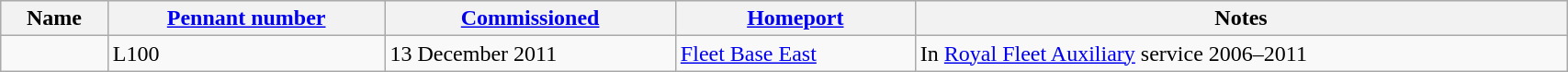<table class="wikitable" width=90% style="text-align: left">
<tr bgcolor=lavender>
<th>Name</th>
<th><a href='#'>Pennant number</a></th>
<th><a href='#'>Commissioned</a></th>
<th><a href='#'>Homeport</a></th>
<th>Notes</th>
</tr>
<tr>
<td valign=top></td>
<td>L100</td>
<td>13 December 2011</td>
<td><a href='#'>Fleet Base East</a></td>
<td>In <a href='#'>Royal Fleet Auxiliary</a> service 2006–2011</td>
</tr>
</table>
